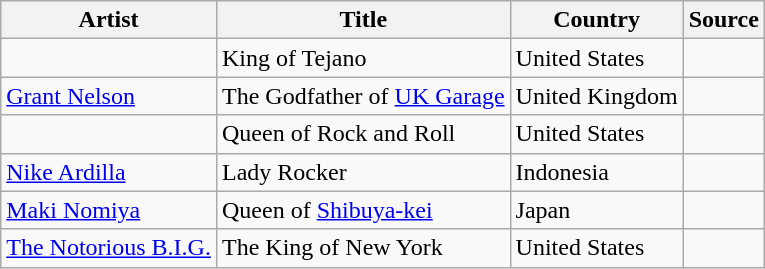<table class="wikitable sortable">
<tr>
<th>Artist</th>
<th>Title</th>
<th>Country</th>
<th class="unsortable">Source</th>
</tr>
<tr>
<td></td>
<td>King of Tejano</td>
<td>United States</td>
<td></td>
</tr>
<tr>
<td><a href='#'>Grant Nelson</a></td>
<td>The Godfather of <a href='#'>UK Garage</a></td>
<td>United Kingdom</td>
<td></td>
</tr>
<tr>
<td></td>
<td>Queen of Rock and Roll</td>
<td>United States</td>
<td></td>
</tr>
<tr>
<td><a href='#'>Nike Ardilla</a></td>
<td>Lady Rocker</td>
<td>Indonesia</td>
<td></td>
</tr>
<tr>
<td><a href='#'>Maki Nomiya</a></td>
<td>Queen of <a href='#'>Shibuya-kei</a></td>
<td>Japan</td>
<td></td>
</tr>
<tr>
<td><a href='#'>The Notorious B.I.G.</a></td>
<td>The King of New York</td>
<td>United States</td>
<td></td>
</tr>
</table>
